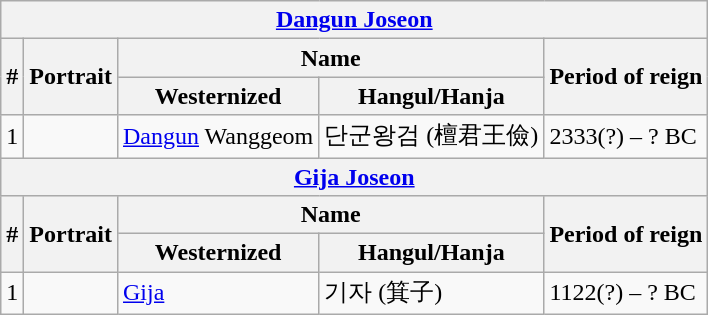<table class="wikitable">
<tr>
<th colspan="5"><a href='#'>Dangun Joseon</a></th>
</tr>
<tr>
<th rowspan="2">#</th>
<th rowspan="2">Portrait</th>
<th colspan="2">Name</th>
<th rowspan="2">Period of reign</th>
</tr>
<tr>
<th>Westernized</th>
<th>Hangul/Hanja</th>
</tr>
<tr>
<td>1</td>
<td></td>
<td><a href='#'>Dangun</a> Wanggeom</td>
<td>단군왕검 (檀君王儉)</td>
<td>2333(?) – ? BC</td>
</tr>
<tr>
<th colspan="5"><a href='#'>Gija Joseon</a></th>
</tr>
<tr>
<th rowspan="2">#</th>
<th rowspan="2">Portrait</th>
<th colspan="2">Name</th>
<th rowspan="2">Period of reign</th>
</tr>
<tr>
<th>Westernized</th>
<th>Hangul/Hanja</th>
</tr>
<tr>
<td>1</td>
<td></td>
<td><a href='#'>Gija</a></td>
<td>기자 (箕子)</td>
<td>1122(?) – ? BC</td>
</tr>
</table>
